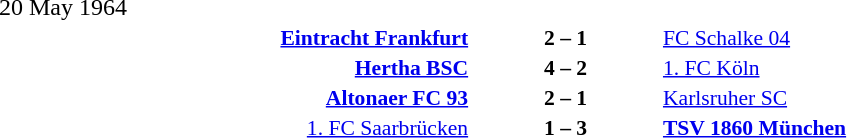<table width=100% cellspacing=1>
<tr>
<th width=25%></th>
<th width=10%></th>
<th width=25%></th>
<th></th>
</tr>
<tr>
<td>20 May 1964</td>
</tr>
<tr style=font-size:90%>
<td align=right><strong><a href='#'>Eintracht Frankfurt</a></strong></td>
<td align=center><strong>2 – 1</strong></td>
<td><a href='#'>FC Schalke 04</a></td>
</tr>
<tr style=font-size:90%>
<td align=right><strong><a href='#'>Hertha BSC</a></strong></td>
<td align=center><strong>4 – 2</strong></td>
<td><a href='#'>1. FC Köln</a></td>
</tr>
<tr style=font-size:90%>
<td align=right><strong><a href='#'>Altonaer FC 93</a></strong></td>
<td align=center><strong>2 – 1</strong></td>
<td><a href='#'>Karlsruher SC</a></td>
</tr>
<tr style=font-size:90%>
<td align=right><a href='#'>1. FC Saarbrücken</a></td>
<td align=center><strong>1 – 3</strong></td>
<td><strong><a href='#'>TSV 1860 München</a></strong></td>
</tr>
</table>
